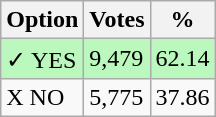<table class="wikitable">
<tr>
<th>Option</th>
<th>Votes</th>
<th>%</th>
</tr>
<tr>
<td style=background:#bbf8be>✓ YES</td>
<td style=background:#bbf8be>9,479</td>
<td style=background:#bbf8be>62.14</td>
</tr>
<tr>
<td>X NO</td>
<td>5,775</td>
<td>37.86</td>
</tr>
</table>
